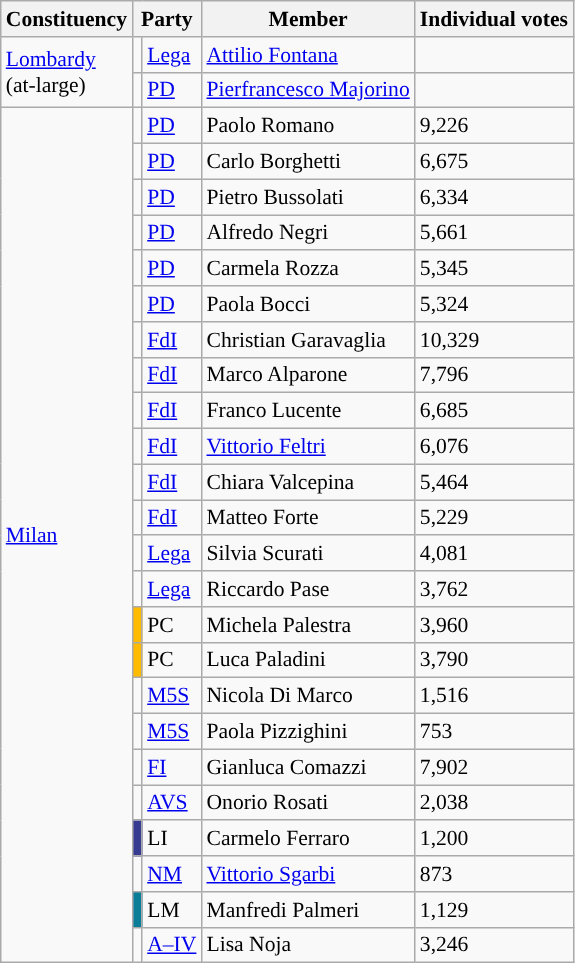<table class="wikitable" style="font-size:90%">
<tr>
<th>Constituency</th>
<th colspan=2>Party</th>
<th>Member</th>
<th>Individual votes</th>
</tr>
<tr>
<td rowspan="2"><a href='#'>Lombardy</a><br>(at-large)</td>
<td style="background:"></td>
<td><a href='#'>Lega</a></td>
<td><a href='#'>Attilio Fontana</a></td>
<td></td>
</tr>
<tr>
<td style="background:"></td>
<td><a href='#'>PD</a></td>
<td><a href='#'>Pierfrancesco Majorino</a></td>
<td></td>
</tr>
<tr>
<td rowspan="24"><a href='#'>Milan</a></td>
<td style="background:"></td>
<td><a href='#'>PD</a></td>
<td>Paolo Romano</td>
<td>9,226</td>
</tr>
<tr>
<td style="background:"></td>
<td><a href='#'>PD</a></td>
<td>Carlo Borghetti</td>
<td>6,675</td>
</tr>
<tr>
<td style="background:"></td>
<td><a href='#'>PD</a></td>
<td>Pietro Bussolati</td>
<td>6,334</td>
</tr>
<tr>
<td style="background:"></td>
<td><a href='#'>PD</a></td>
<td>Alfredo Negri</td>
<td>5,661</td>
</tr>
<tr>
<td style="background:"></td>
<td><a href='#'>PD</a></td>
<td>Carmela Rozza</td>
<td>5,345</td>
</tr>
<tr>
<td style="background:"></td>
<td><a href='#'>PD</a></td>
<td>Paola Bocci</td>
<td>5,324</td>
</tr>
<tr>
<td style="background:"></td>
<td><a href='#'>FdI</a></td>
<td>Christian Garavaglia</td>
<td>10,329</td>
</tr>
<tr>
<td style="background:"></td>
<td><a href='#'>FdI</a></td>
<td>Marco Alparone</td>
<td>7,796</td>
</tr>
<tr>
<td style="background:"></td>
<td><a href='#'>FdI</a></td>
<td>Franco Lucente</td>
<td>6,685</td>
</tr>
<tr>
<td style="background:"></td>
<td><a href='#'>FdI</a></td>
<td><a href='#'>Vittorio Feltri</a></td>
<td>6,076</td>
</tr>
<tr>
<td style="background:"></td>
<td><a href='#'>FdI</a></td>
<td>Chiara Valcepina</td>
<td>5,464</td>
</tr>
<tr>
<td style="background:"></td>
<td><a href='#'>FdI</a></td>
<td>Matteo Forte</td>
<td>5,229</td>
</tr>
<tr>
<td style="background:"></td>
<td><a href='#'>Lega</a></td>
<td>Silvia Scurati</td>
<td>4,081</td>
</tr>
<tr>
<td style="background:"></td>
<td><a href='#'>Lega</a></td>
<td>Riccardo Pase</td>
<td>3,762</td>
</tr>
<tr>
<td style="background:#FEBB00"></td>
<td>PC</td>
<td>Michela Palestra</td>
<td>3,960</td>
</tr>
<tr>
<td style="background:#FEBB00"></td>
<td>PC</td>
<td>Luca Paladini</td>
<td>3,790</td>
</tr>
<tr>
<td style="background:"></td>
<td><a href='#'>M5S</a></td>
<td>Nicola Di Marco</td>
<td>1,516</td>
</tr>
<tr>
<td style="background:"></td>
<td><a href='#'>M5S</a></td>
<td>Paola Pizzighini</td>
<td>753</td>
</tr>
<tr>
<td style="background:"></td>
<td><a href='#'>FI</a></td>
<td>Gianluca Comazzi</td>
<td>7,902</td>
</tr>
<tr>
<td style="background:"></td>
<td><a href='#'>AVS</a></td>
<td>Onorio Rosati</td>
<td>2,038</td>
</tr>
<tr>
<td style="background:#363A91"></td>
<td>LI</td>
<td>Carmelo Ferraro</td>
<td>1,200</td>
</tr>
<tr>
<td style="background:"></td>
<td><a href='#'>NM</a></td>
<td><a href='#'>Vittorio Sgarbi</a></td>
<td>873</td>
</tr>
<tr>
<td style="background:#0A7D98"></td>
<td>LM</td>
<td>Manfredi Palmeri</td>
<td>1,129</td>
</tr>
<tr>
<td style="background:"></td>
<td><a href='#'>A–IV</a></td>
<td>Lisa Noja</td>
<td>3,246</td>
</tr>
</table>
